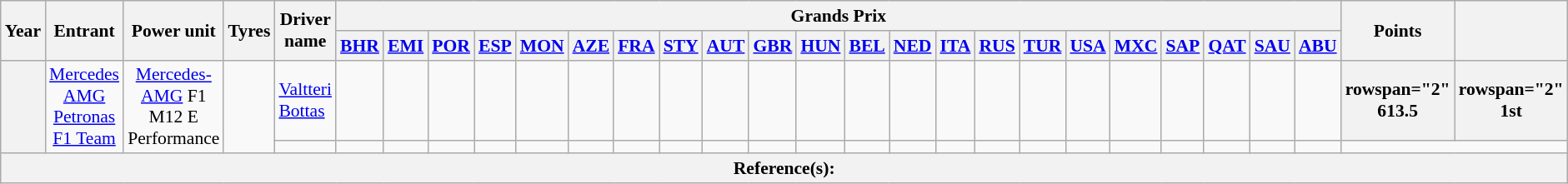<table class="wikitable" style="text-align:center; font-size:90%">
<tr>
<th rowspan="2">Year</th>
<th rowspan="2">Entrant</th>
<th rowspan="2">Power unit</th>
<th rowspan="2">Tyres</th>
<th rowspan="2">Driver name</th>
<th colspan="22">Grands Prix</th>
<th rowspan="2">Points</th>
<th rowspan="2"></th>
</tr>
<tr>
<th><a href='#'>BHR</a></th>
<th><a href='#'>EMI</a></th>
<th><a href='#'>POR</a></th>
<th><a href='#'>ESP</a></th>
<th><a href='#'>MON</a></th>
<th><a href='#'>AZE</a></th>
<th><a href='#'>FRA</a></th>
<th><a href='#'>STY</a></th>
<th><a href='#'>AUT</a></th>
<th><a href='#'>GBR</a></th>
<th><a href='#'>HUN</a></th>
<th><a href='#'>BEL</a></th>
<th><a href='#'>NED</a></th>
<th><a href='#'>ITA</a></th>
<th><a href='#'>RUS</a></th>
<th><a href='#'>TUR</a></th>
<th><a href='#'>USA</a></th>
<th><a href='#'>MXC</a></th>
<th><a href='#'>SAP</a></th>
<th><a href='#'>QAT</a></th>
<th><a href='#'>SAU</a></th>
<th><a href='#'>ABU</a></th>
</tr>
<tr>
<th rowspan="2"></th>
<td rowspan="2"><a href='#'>Mercedes AMG Petronas F1 Team</a></td>
<td rowspan="2"><a href='#'>Mercedes-AMG</a> F1 M12 E Performance</td>
<td rowspan="2"></td>
<td align="left"> <a href='#'>Valtteri Bottas</a></td>
<td></td>
<td></td>
<td></td>
<td></td>
<td></td>
<td></td>
<td></td>
<td></td>
<td></td>
<td></td>
<td></td>
<td></td>
<td></td>
<td></td>
<td></td>
<td></td>
<td></td>
<td></td>
<td></td>
<td></td>
<td></td>
<td></td>
<th>rowspan="2"  613.5</th>
<th>rowspan="2"  1st</th>
</tr>
<tr>
<td align="left"></td>
<td></td>
<td></td>
<td></td>
<td></td>
<td></td>
<td></td>
<td></td>
<td></td>
<td></td>
<td></td>
<td></td>
<td></td>
<td></td>
<td></td>
<td></td>
<td></td>
<td></td>
<td></td>
<td></td>
<td></td>
<td></td>
<td></td>
</tr>
<tr>
<th colspan="30">Reference(s):</th>
</tr>
</table>
